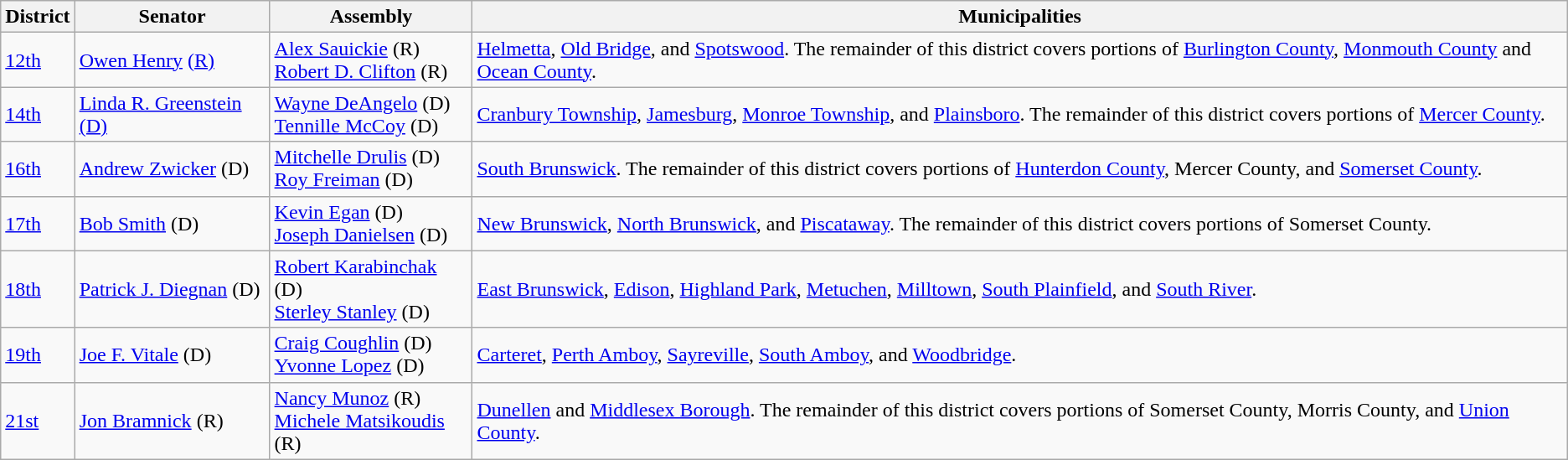<table class="wikitable">
<tr>
<th>District</th>
<th>Senator</th>
<th>Assembly</th>
<th>Municipalities</th>
</tr>
<tr>
<td><a href='#'>12th</a></td>
<td><a href='#'>Owen Henry</a> <a href='#'>(R)</a></td>
<td><a href='#'>Alex Sauickie</a> (R)<br><a href='#'>Robert D. Clifton</a> (R)</td>
<td><a href='#'>Helmetta</a>, <a href='#'>Old Bridge</a>, and <a href='#'>Spotswood</a>. The remainder of this district covers portions of <a href='#'>Burlington County</a>, <a href='#'>Monmouth County</a> and <a href='#'>Ocean County</a>.</td>
</tr>
<tr>
<td><a href='#'>14th</a></td>
<td><a href='#'>Linda R. Greenstein</a> <a href='#'>(D)</a></td>
<td><a href='#'>Wayne DeAngelo</a> (D)<br><a href='#'>Tennille McCoy</a> (D)</td>
<td><a href='#'>Cranbury Township</a>, <a href='#'>Jamesburg</a>, <a href='#'>Monroe Township</a>, and <a href='#'>Plainsboro</a>. The remainder of this district covers portions of <a href='#'>Mercer County</a>.</td>
</tr>
<tr>
<td><a href='#'>16th</a></td>
<td><a href='#'>Andrew Zwicker</a> (D)</td>
<td><a href='#'>Mitchelle Drulis</a> (D)<br><a href='#'>Roy Freiman</a> (D)</td>
<td><a href='#'>South Brunswick</a>. The remainder of this district covers portions of <a href='#'>Hunterdon County</a>, Mercer County, and <a href='#'>Somerset County</a>.</td>
</tr>
<tr>
<td><a href='#'>17th</a></td>
<td><a href='#'>Bob Smith</a> (D)</td>
<td><a href='#'>Kevin Egan</a> (D)<br><a href='#'>Joseph Danielsen</a> (D)</td>
<td><a href='#'>New Brunswick</a>, <a href='#'>North Brunswick</a>, and <a href='#'>Piscataway</a>. The remainder of this district covers portions of Somerset County.</td>
</tr>
<tr>
<td><a href='#'>18th</a></td>
<td><a href='#'>Patrick J. Diegnan</a> (D)</td>
<td><a href='#'>Robert Karabinchak</a> (D)<br><a href='#'>Sterley Stanley</a> (D)</td>
<td><a href='#'>East Brunswick</a>, <a href='#'>Edison</a>, <a href='#'>Highland Park</a>, <a href='#'>Metuchen</a>, <a href='#'>Milltown</a>, <a href='#'>South Plainfield</a>, and <a href='#'>South River</a>.</td>
</tr>
<tr>
<td><a href='#'>19th</a></td>
<td><a href='#'>Joe F. Vitale</a> (D)</td>
<td><a href='#'>Craig Coughlin</a> (D)<br><a href='#'>Yvonne Lopez</a> (D)</td>
<td><a href='#'>Carteret</a>, <a href='#'>Perth Amboy</a>, <a href='#'>Sayreville</a>, <a href='#'>South Amboy</a>, and <a href='#'>Woodbridge</a>.</td>
</tr>
<tr>
<td><a href='#'>21st</a></td>
<td><a href='#'>Jon Bramnick</a> (R)</td>
<td><a href='#'>Nancy Munoz</a> (R)<br><a href='#'>Michele Matsikoudis</a> (R)</td>
<td><a href='#'>Dunellen</a> and <a href='#'>Middlesex Borough</a>. The remainder of this district covers portions of Somerset County, Morris County, and <a href='#'>Union County</a>.</td>
</tr>
</table>
